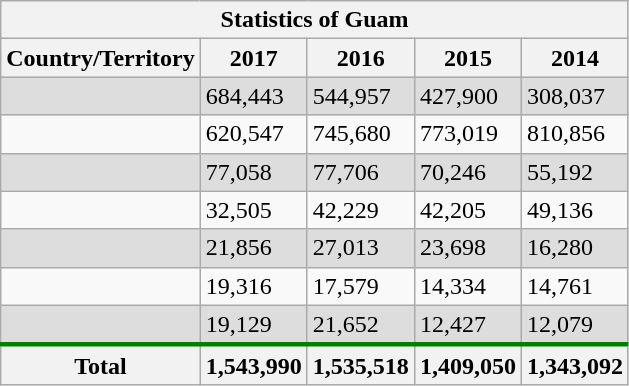<table class="wikitable sortable collapsible collapsed">
<tr>
<th colspan=5>Statistics of Guam</th>
</tr>
<tr>
<th>Country/Territory</th>
<th>2017</th>
<th>2016</th>
<th>2015</th>
<th>2014</th>
</tr>
<tr style=background-color:#DDDDDD;">
<td></td>
<td>684,443</td>
<td>544,957</td>
<td>427,900</td>
<td>308,037</td>
</tr>
<tr>
<td></td>
<td>620,547</td>
<td>745,680</td>
<td>773,019</td>
<td>810,856</td>
</tr>
<tr style=background-color:#DDDDDD;">
<td></td>
<td>77,058</td>
<td>77,706</td>
<td>70,246</td>
<td>55,192</td>
</tr>
<tr>
<td></td>
<td>32,505</td>
<td>42,229</td>
<td>42,205</td>
<td>49,136</td>
</tr>
<tr style=background-color:#DDDDDD;">
<td></td>
<td>21,856</td>
<td>27,013</td>
<td>23,698</td>
<td>16,280</td>
</tr>
<tr>
<td></td>
<td>19,316</td>
<td>17,579</td>
<td>14,334</td>
<td>14,761</td>
</tr>
<tr style=background-color:#DDDDDD;">
<td></td>
<td>19,129</td>
<td>21,652</td>
<td>12,427</td>
<td>12,079</td>
</tr>
<tr style="border-top:3px solid green;">
<th>Total</th>
<th>1,543,990</th>
<th>1,535,518</th>
<th>1,409,050</th>
<th>1,343,092</th>
</tr>
</table>
